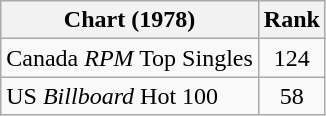<table class="wikitable">
<tr>
<th align="left">Chart (1978)</th>
<th style="text-align:center;">Rank</th>
</tr>
<tr>
<td>Canada <em>RPM</em> Top Singles</td>
<td style="text-align:center;">124</td>
</tr>
<tr>
<td>US <em>Billboard</em> Hot 100</td>
<td style="text-align:center;">58</td>
</tr>
</table>
